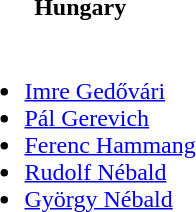<table>
<tr>
<th>Hungary</th>
</tr>
<tr>
<td><br><ul><li><a href='#'>Imre Gedővári</a></li><li><a href='#'>Pál Gerevich</a></li><li><a href='#'>Ferenc Hammang</a></li><li><a href='#'>Rudolf Nébald</a></li><li><a href='#'>György Nébald</a></li></ul></td>
</tr>
</table>
